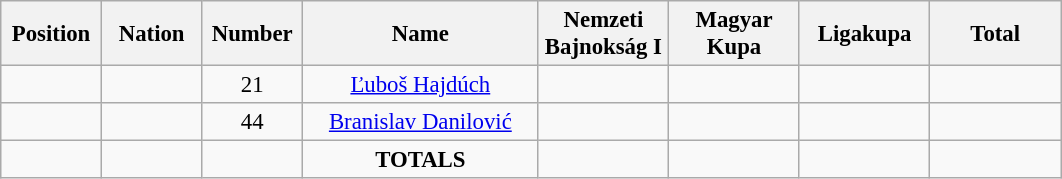<table class="wikitable" style="font-size: 95%; text-align: center;">
<tr>
<th width=60>Position</th>
<th width=60>Nation</th>
<th width=60>Number</th>
<th width=150>Name</th>
<th width=80>Nemzeti Bajnokság I</th>
<th width=80>Magyar Kupa</th>
<th width=80>Ligakupa</th>
<th width=80>Total</th>
</tr>
<tr>
<td></td>
<td></td>
<td>21</td>
<td><a href='#'>Ľuboš Hajdúch</a></td>
<td></td>
<td></td>
<td></td>
<td></td>
</tr>
<tr>
<td></td>
<td></td>
<td>44</td>
<td><a href='#'>Branislav Danilović</a></td>
<td></td>
<td></td>
<td></td>
<td></td>
</tr>
<tr>
<td></td>
<td></td>
<td></td>
<td><strong>TOTALS</strong></td>
<td></td>
<td></td>
<td></td>
<td></td>
</tr>
</table>
